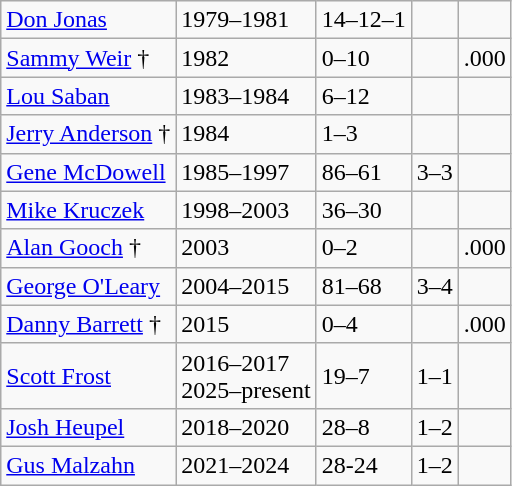<table class="wikitable">
<tr>
<td><a href='#'>Don Jonas</a></td>
<td>1979–1981</td>
<td>14–12–1</td>
<td></td>
<td></td>
</tr>
<tr>
<td><a href='#'>Sammy Weir</a> †</td>
<td>1982</td>
<td>0–10</td>
<td></td>
<td>.000</td>
</tr>
<tr>
<td><a href='#'>Lou Saban</a></td>
<td>1983–1984</td>
<td>6–12</td>
<td></td>
<td></td>
</tr>
<tr>
<td><a href='#'>Jerry Anderson</a> †</td>
<td>1984</td>
<td>1–3</td>
<td></td>
<td></td>
</tr>
<tr>
<td><a href='#'>Gene McDowell</a></td>
<td>1985–1997</td>
<td>86–61</td>
<td>3–3</td>
<td></td>
</tr>
<tr>
<td><a href='#'>Mike Kruczek</a></td>
<td>1998–2003</td>
<td>36–30</td>
<td></td>
<td></td>
</tr>
<tr>
<td><a href='#'>Alan Gooch</a> †</td>
<td>2003</td>
<td>0–2</td>
<td></td>
<td>.000</td>
</tr>
<tr>
<td><a href='#'>George O'Leary</a></td>
<td>2004–2015</td>
<td>81–68</td>
<td>3–4</td>
<td></td>
</tr>
<tr>
<td><a href='#'>Danny Barrett</a> †</td>
<td>2015</td>
<td>0–4</td>
<td></td>
<td>.000</td>
</tr>
<tr>
<td><a href='#'>Scott Frost</a></td>
<td>2016–2017<br>2025–present</td>
<td>19–7</td>
<td>1–1</td>
<td></td>
</tr>
<tr>
<td><a href='#'>Josh Heupel</a></td>
<td>2018–2020</td>
<td>28–8</td>
<td>1–2</td>
<td></td>
</tr>
<tr>
<td><a href='#'>Gus Malzahn</a></td>
<td>2021–2024</td>
<td>28-24</td>
<td>1–2</td>
<td></td>
</tr>
</table>
